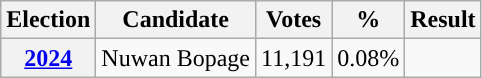<table class="wikitable">
<tr>
<th style="background-color:">Election</th>
<th style="background-color:">Candidate</th>
<th style="background-color:">Votes</th>
<th style="background-color:">%</th>
<th style="background-color:">Result</th>
</tr>
<tr>
<th><a href='#'>2024</a></th>
<td>Nuwan Bopage</td>
<td align="center">11,191</td>
<td align="center">0.08%</td>
<td></td>
</tr>
</table>
